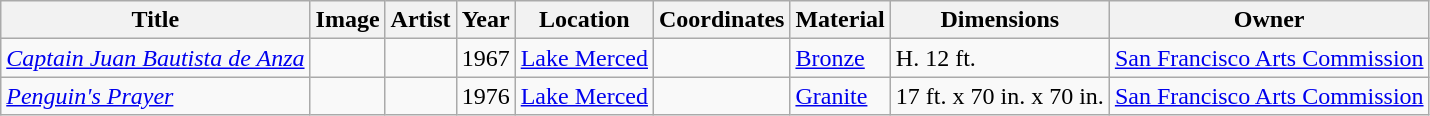<table class="wikitable sortable">
<tr>
<th>Title</th>
<th>Image</th>
<th>Artist</th>
<th>Year</th>
<th>Location</th>
<th>Coordinates</th>
<th>Material</th>
<th>Dimensions</th>
<th>Owner</th>
</tr>
<tr>
<td><em><a href='#'>Captain Juan Bautista de Anza</a></em></td>
<td></td>
<td></td>
<td>1967</td>
<td><a href='#'>Lake Merced</a></td>
<td><small></small></td>
<td><a href='#'>Bronze</a></td>
<td>H. 12 ft.</td>
<td><a href='#'>San Francisco Arts Commission</a></td>
</tr>
<tr>
<td><em><a href='#'>Penguin's Prayer</a></em></td>
<td></td>
<td></td>
<td>1976</td>
<td><a href='#'>Lake Merced</a></td>
<td><small></small></td>
<td><a href='#'>Granite</a></td>
<td>17 ft. x 70 in. x 70 in.</td>
<td><a href='#'>San Francisco Arts Commission</a></td>
</tr>
</table>
